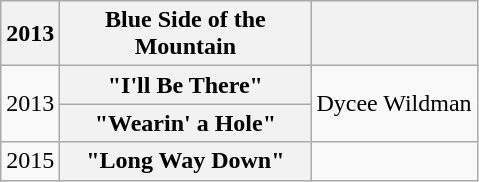<table class="wikitable plainrowheaders">
<tr>
<th>2013</th>
<th style="width:10em;">Blue Side of the Mountain</th>
<th></th>
</tr>
<tr>
<td rowspan="2">2013</td>
<th scope="row">"I'll Be There"</th>
<td rowspan="2">Dycee Wildman</td>
</tr>
<tr>
<th scope="row">"Wearin' a Hole"</th>
</tr>
<tr>
<td>2015</td>
<th scope="row">"Long Way Down"</th>
<td></td>
</tr>
</table>
